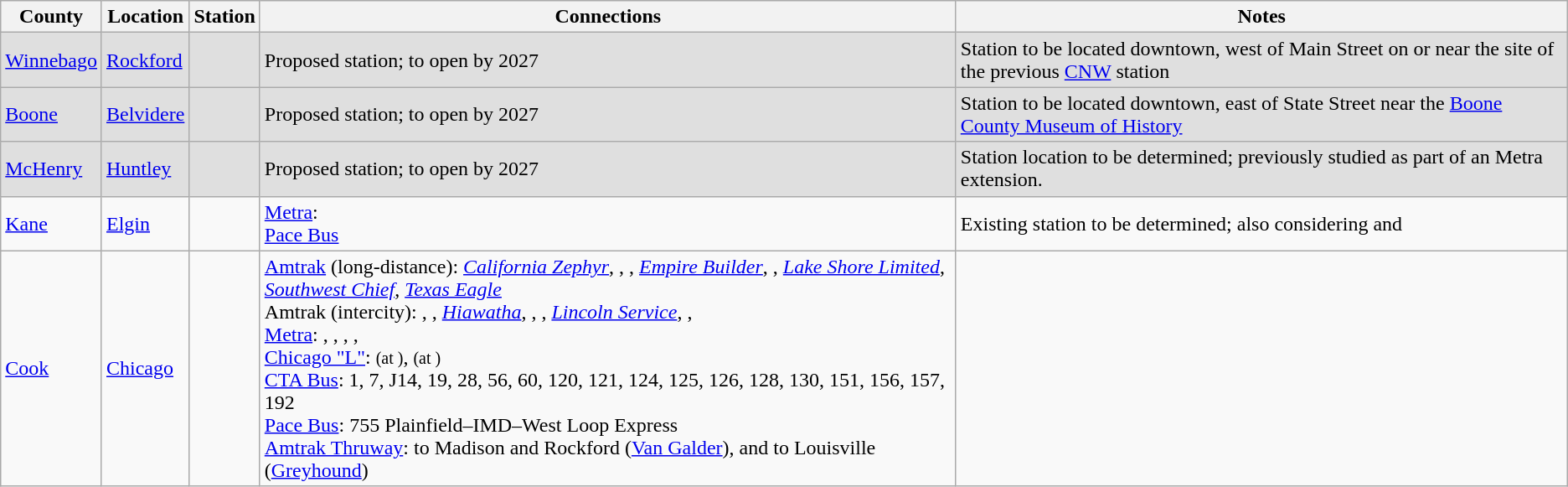<table class=wikitable>
<tr>
<th>County</th>
<th>Location</th>
<th>Station</th>
<th>Connections</th>
<th>Notes</th>
</tr>
<tr bgcolor=dfdfdf>
<td><a href='#'>Winnebago</a></td>
<td><a href='#'>Rockford</a></td>
<td></td>
<td>Proposed station; to open by 2027</td>
<td>Station to be located downtown, west of Main Street on or near the site of the previous <a href='#'>CNW</a> station</td>
</tr>
<tr bgcolor=dfdfdf>
<td><a href='#'>Boone</a></td>
<td><a href='#'>Belvidere</a></td>
<td></td>
<td>Proposed station; to open by 2027</td>
<td>Station to be located downtown, east of State Street near the <a href='#'>Boone County Museum of History</a></td>
</tr>
<tr bgcolor=dfdfdf>
<td><a href='#'>McHenry</a></td>
<td><a href='#'>Huntley</a></td>
<td></td>
<td>Proposed station; to open by 2027</td>
<td>Station location to be determined; previously studied as part of an Metra extension.</td>
</tr>
<tr>
<td><a href='#'>Kane</a></td>
<td><a href='#'>Elgin</a></td>
<td></td>
<td> <a href='#'>Metra</a>: <br> <a href='#'>Pace Bus</a></td>
<td>Existing station to be determined; also considering  and </td>
</tr>
<tr>
<td><a href='#'>Cook</a></td>
<td><a href='#'>Chicago</a></td>
<td></td>
<td> <a href='#'>Amtrak</a> (long-distance): <em><a href='#'>California Zephyr</a></em>, , , <em><a href='#'>Empire Builder</a></em>, , <em><a href='#'>Lake Shore Limited</a></em>, <em><a href='#'>Southwest Chief</a></em>, <em><a href='#'>Texas Eagle</a></em><br> Amtrak (intercity): , , <em><a href='#'>Hiawatha</a></em>, , , <em><a href='#'>Lincoln Service</a></em>, , <br> <a href='#'>Metra</a>: , , , , <br> <a href='#'>Chicago "L"</a>:  <small>(at )</small>,     <small>(at )</small><br> <a href='#'>CTA Bus</a>: 1, 7, J14, 19, 28, 56, 60, 120, 121, 124, 125, 126, 128, 130, 151, 156, 157, 192<br> <a href='#'>Pace Bus</a>: 755 Plainfield–IMD–West Loop Express<br> <a href='#'>Amtrak Thruway</a>: to Madison and Rockford (<a href='#'>Van Galder</a>), and to Louisville (<a href='#'>Greyhound</a>)</td>
<td></td>
</tr>
</table>
